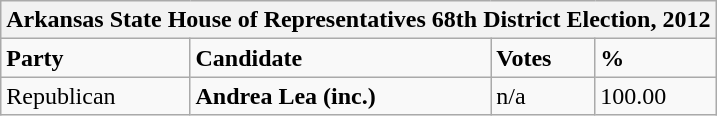<table class="wikitable">
<tr>
<th colspan="4">Arkansas State House of Representatives 68th District Election, 2012</th>
</tr>
<tr>
<td><strong>Party</strong></td>
<td><strong>Candidate</strong></td>
<td><strong>Votes</strong></td>
<td><strong>%</strong></td>
</tr>
<tr>
<td>Republican</td>
<td><strong>Andrea Lea (inc.)</strong></td>
<td>n/a</td>
<td>100.00</td>
</tr>
</table>
